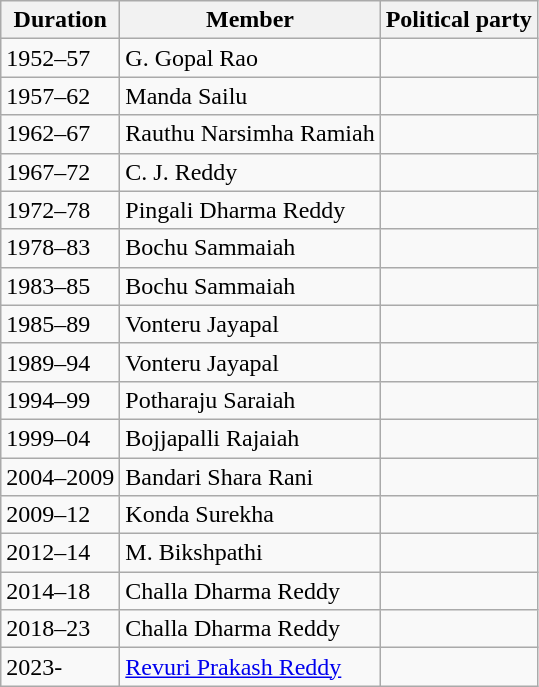<table class="wikitable sortable">
<tr>
<th>Duration</th>
<th>Member</th>
<th colspan="2">Political party</th>
</tr>
<tr>
<td>1952–57</td>
<td>G. Gopal Rao</td>
<td></td>
</tr>
<tr>
<td>1957–62</td>
<td>Manda Sailu</td>
<td></td>
</tr>
<tr>
<td>1962–67</td>
<td>Rauthu Narsimha Ramiah</td>
<td></td>
</tr>
<tr>
<td>1967–72</td>
<td>C. J. Reddy</td>
<td></td>
</tr>
<tr>
<td>1972–78</td>
<td>Pingali Dharma Reddy</td>
<td></td>
</tr>
<tr>
<td>1978–83</td>
<td>Bochu Sammaiah</td>
<td></td>
</tr>
<tr>
<td>1983–85</td>
<td>Bochu Sammaiah</td>
<td></td>
</tr>
<tr>
<td>1985–89</td>
<td>Vonteru Jayapal</td>
<td></td>
</tr>
<tr>
<td>1989–94</td>
<td>Vonteru Jayapal</td>
<td></td>
</tr>
<tr>
<td>1994–99</td>
<td>Potharaju Saraiah</td>
<td></td>
</tr>
<tr>
<td>1999–04</td>
<td>Bojjapalli Rajaiah</td>
<td></td>
</tr>
<tr>
<td>2004–2009</td>
<td>Bandari Shara Rani</td>
<td></td>
</tr>
<tr>
<td>2009–12</td>
<td>Konda Surekha</td>
<td></td>
</tr>
<tr>
<td>2012–14</td>
<td>M. Bikshpathi</td>
<td></td>
</tr>
<tr>
<td>2014–18</td>
<td>Challa Dharma Reddy</td>
<td></td>
</tr>
<tr>
<td>2018–23</td>
<td>Challa Dharma Reddy</td>
<td></td>
</tr>
<tr>
<td>2023-</td>
<td><a href='#'>Revuri Prakash Reddy</a></td>
<td></td>
</tr>
</table>
